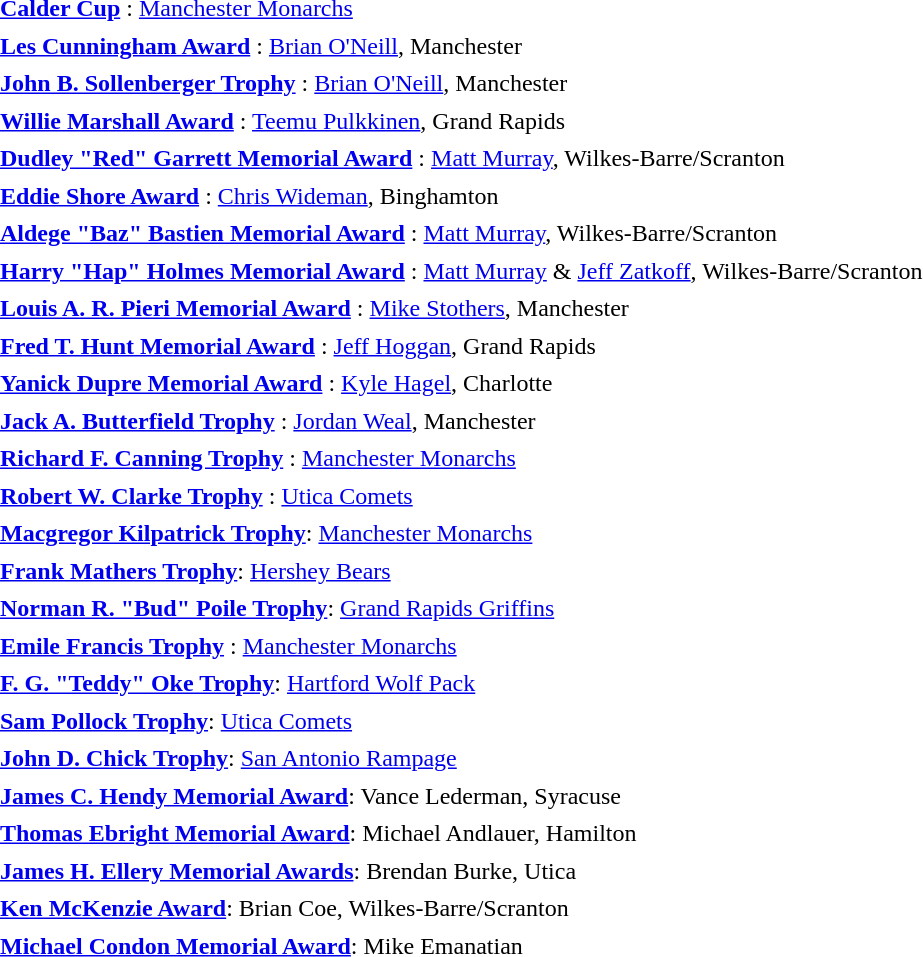<table cellpadding="3" cellspacing="1">
<tr>
<td><strong><a href='#'>Calder Cup</a> </strong>: <a href='#'>Manchester Monarchs</a></td>
</tr>
<tr>
<td><strong><a href='#'>Les Cunningham Award</a> </strong>: <a href='#'>Brian O'Neill</a>, Manchester</td>
</tr>
<tr>
<td><strong><a href='#'>John B. Sollenberger Trophy</a> </strong>: <a href='#'>Brian O'Neill</a>, Manchester</td>
</tr>
<tr>
<td><strong><a href='#'>Willie Marshall Award</a> </strong>: <a href='#'>Teemu Pulkkinen</a>, Grand Rapids</td>
</tr>
<tr>
<td><strong><a href='#'>Dudley "Red" Garrett Memorial Award</a> </strong>: <a href='#'>Matt Murray</a>, Wilkes-Barre/Scranton</td>
</tr>
<tr>
<td><strong><a href='#'>Eddie Shore Award</a> </strong>: <a href='#'>Chris Wideman</a>, Binghamton</td>
</tr>
<tr>
<td><strong><a href='#'>Aldege "Baz" Bastien Memorial Award</a> </strong>: <a href='#'>Matt Murray</a>, Wilkes-Barre/Scranton</td>
</tr>
<tr>
<td><strong><a href='#'>Harry "Hap" Holmes Memorial Award</a> </strong>: <a href='#'>Matt Murray</a> & <a href='#'>Jeff Zatkoff</a>, Wilkes-Barre/Scranton</td>
</tr>
<tr>
<td><strong><a href='#'>Louis A. R. Pieri Memorial Award</a> </strong>: <a href='#'>Mike Stothers</a>, Manchester</td>
</tr>
<tr>
<td><strong><a href='#'>Fred T. Hunt Memorial Award</a> </strong>: <a href='#'>Jeff Hoggan</a>, Grand Rapids</td>
</tr>
<tr>
<td><strong><a href='#'>Yanick Dupre Memorial Award</a> </strong>: <a href='#'>Kyle Hagel</a>, Charlotte</td>
</tr>
<tr>
<td><strong><a href='#'>Jack A. Butterfield Trophy</a> </strong>: <a href='#'>Jordan Weal</a>, Manchester</td>
</tr>
<tr>
<td><strong><a href='#'>Richard F. Canning Trophy</a> </strong>: <a href='#'>Manchester Monarchs</a></td>
</tr>
<tr>
<td><strong><a href='#'>Robert W. Clarke Trophy</a> </strong>: <a href='#'>Utica Comets</a></td>
</tr>
<tr>
<td><strong><a href='#'>Macgregor Kilpatrick Trophy</a></strong>: <a href='#'>Manchester Monarchs</a></td>
</tr>
<tr>
<td><strong><a href='#'>Frank Mathers Trophy</a></strong>: <a href='#'>Hershey Bears</a></td>
</tr>
<tr>
<td><strong><a href='#'>Norman R. "Bud" Poile Trophy</a></strong>: <a href='#'>Grand Rapids Griffins</a></td>
</tr>
<tr>
<td><strong><a href='#'>Emile Francis Trophy</a> </strong>: <a href='#'>Manchester Monarchs</a></td>
</tr>
<tr>
<td><strong><a href='#'>F. G. "Teddy" Oke Trophy</a></strong>: <a href='#'>Hartford Wolf Pack</a></td>
</tr>
<tr>
<td><strong><a href='#'>Sam Pollock Trophy</a></strong>: <a href='#'>Utica Comets</a></td>
</tr>
<tr>
<td><strong><a href='#'>John D. Chick Trophy</a></strong>: <a href='#'>San Antonio Rampage</a></td>
</tr>
<tr>
<td><strong><a href='#'>James C. Hendy Memorial Award</a></strong>: Vance Lederman, Syracuse</td>
</tr>
<tr>
<td><strong><a href='#'>Thomas Ebright Memorial Award</a></strong>: Michael Andlauer, Hamilton</td>
</tr>
<tr>
<td><strong><a href='#'>James H. Ellery Memorial Awards</a></strong>: Brendan Burke, Utica</td>
</tr>
<tr>
<td><strong><a href='#'>Ken McKenzie Award</a></strong>: Brian Coe, Wilkes-Barre/Scranton</td>
</tr>
<tr>
<td><strong><a href='#'>Michael Condon Memorial Award</a></strong>: Mike Emanatian</td>
</tr>
</table>
